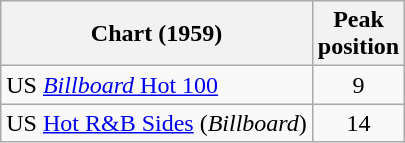<table class="wikitable sortable">
<tr>
<th>Chart (1959)</th>
<th>Peak<br>position</th>
</tr>
<tr>
<td>US <a href='#'><em>Billboard</em> Hot 100</a></td>
<td align="center">9</td>
</tr>
<tr>
<td>US <a href='#'>Hot R&B Sides</a> (<em>Billboard</em>)</td>
<td align="center">14</td>
</tr>
</table>
